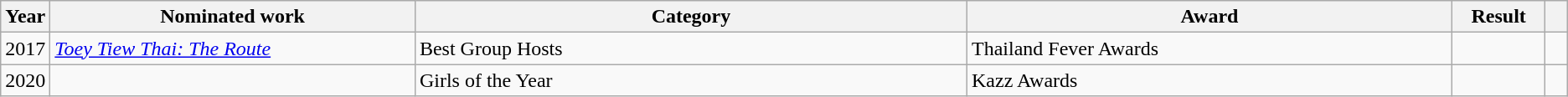<table class="wikitable sortable">
<tr>
<th scope="col" style="width:1em;">Year</th>
<th scope="col" style="width:25em;">Nominated work</th>
<th scope="col" style="width:40em;">Category</th>
<th scope="col" style="width:35em;">Award</th>
<th scope="col" style="width:5em;">Result</th>
<th scope="col" style="width:1em;"class="unsortable"></th>
</tr>
<tr>
<td>2017</td>
<td><em><a href='#'>Toey Tiew Thai: The Route</a></em></td>
<td>Best Group Hosts<br></td>
<td>Thailand Fever Awards</td>
<td></td>
<td style="text-align: center;"></td>
</tr>
<tr>
<td>2020</td>
<td></td>
<td>Girls of the Year</td>
<td>Kazz Awards</td>
<td></td>
<td style="text-align: center;"></td>
</tr>
</table>
